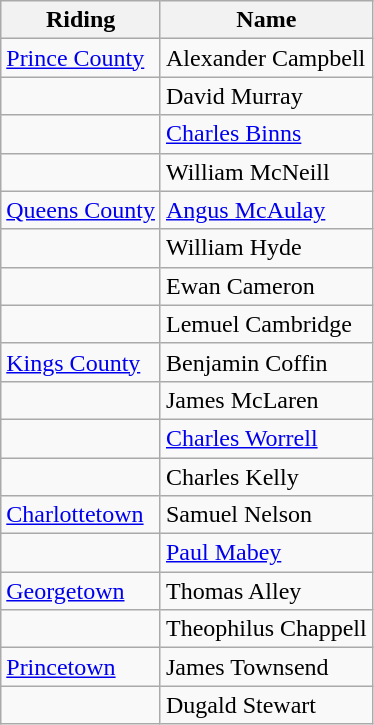<table class="wikitable">
<tr>
<th>Riding</th>
<th>Name</th>
</tr>
<tr>
<td><a href='#'>Prince County</a></td>
<td>Alexander Campbell</td>
</tr>
<tr>
<td></td>
<td>David Murray</td>
</tr>
<tr>
<td></td>
<td><a href='#'>Charles Binns</a></td>
</tr>
<tr>
<td></td>
<td>William McNeill</td>
</tr>
<tr>
<td><a href='#'>Queens County</a></td>
<td><a href='#'>Angus McAulay</a></td>
</tr>
<tr>
<td></td>
<td>William Hyde</td>
</tr>
<tr>
<td></td>
<td>Ewan Cameron</td>
</tr>
<tr>
<td></td>
<td>Lemuel Cambridge</td>
</tr>
<tr>
<td><a href='#'>Kings County</a></td>
<td>Benjamin Coffin</td>
</tr>
<tr>
<td></td>
<td>James McLaren</td>
</tr>
<tr>
<td></td>
<td><a href='#'>Charles Worrell</a></td>
</tr>
<tr>
<td></td>
<td>Charles Kelly</td>
</tr>
<tr>
<td><a href='#'>Charlottetown</a></td>
<td>Samuel Nelson</td>
</tr>
<tr>
<td></td>
<td><a href='#'>Paul Mabey</a></td>
</tr>
<tr>
<td><a href='#'>Georgetown</a></td>
<td>Thomas Alley</td>
</tr>
<tr>
<td></td>
<td>Theophilus Chappell</td>
</tr>
<tr>
<td><a href='#'>Princetown</a></td>
<td>James Townsend</td>
</tr>
<tr>
<td></td>
<td>Dugald Stewart</td>
</tr>
</table>
